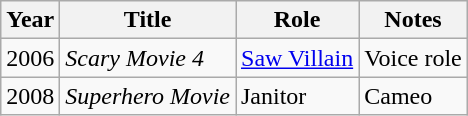<table class="wikitable">
<tr>
<th>Year</th>
<th>Title</th>
<th>Role</th>
<th>Notes</th>
</tr>
<tr>
<td>2006</td>
<td><em>Scary Movie 4</em></td>
<td><a href='#'>Saw Villain</a></td>
<td>Voice role</td>
</tr>
<tr>
<td>2008</td>
<td><em>Superhero Movie</em></td>
<td>Janitor</td>
<td>Cameo</td>
</tr>
</table>
